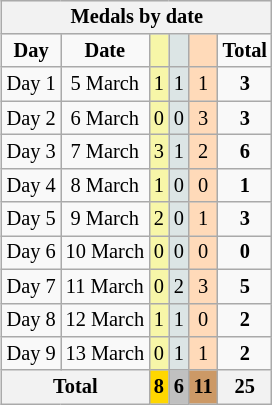<table class="wikitable" style="font-size:85%;float:right">
<tr style="background:#efefef;">
<th colspan=6>Medals by date</th>
</tr>
<tr align=center>
<td><strong>Day</strong></td>
<td><strong>Date</strong></td>
<td style="background:#f7f6a8;"></td>
<td style="background:#dce5e5;"></td>
<td style="background:#ffdab9;"></td>
<td><strong>Total</strong></td>
</tr>
<tr align=center>
<td>Day 1</td>
<td>5 March</td>
<td style="background:#f7f6a8;">1</td>
<td style="background:#dce5e5;">1</td>
<td style="background:#ffdab9;">1</td>
<td><strong>3</strong></td>
</tr>
<tr align=center>
<td>Day 2</td>
<td>6 March</td>
<td style="background:#f7f6a8;">0</td>
<td style="background:#dce5e5;">0</td>
<td style="background:#ffdab9;">3</td>
<td><strong>3</strong></td>
</tr>
<tr align=center>
<td>Day 3</td>
<td>7 March</td>
<td style="background:#f7f6a8;">3</td>
<td style="background:#dce5e5;">1</td>
<td style="background:#ffdab9;">2</td>
<td><strong>6</strong></td>
</tr>
<tr align=center>
<td>Day 4</td>
<td>8 March</td>
<td style="background:#f7f6a8;">1</td>
<td style="background:#dce5e5;">0</td>
<td style="background:#ffdab9;">0</td>
<td><strong>1</strong></td>
</tr>
<tr align=center>
<td>Day 5</td>
<td>9 March</td>
<td style="background:#f7f6a8;">2</td>
<td style="background:#dce5e5;">0</td>
<td style="background:#ffdab9;">1</td>
<td><strong>3</strong></td>
</tr>
<tr align=center>
<td>Day 6</td>
<td>10 March</td>
<td style="background:#f7f6a8;">0</td>
<td style="background:#dce5e5;">0</td>
<td style="background:#ffdab9;">0</td>
<td><strong>0</strong></td>
</tr>
<tr align=center>
<td>Day 7</td>
<td>11 March</td>
<td style="background:#f7f6a8;">0</td>
<td style="background:#dce5e5;">2</td>
<td style="background:#ffdab9;">3</td>
<td><strong>5</strong></td>
</tr>
<tr align=center>
<td>Day 8</td>
<td>12 March</td>
<td style="background:#f7f6a8;">1</td>
<td style="background:#dce5e5;">1</td>
<td style="background:#ffdab9;">0</td>
<td><strong>2</strong></td>
</tr>
<tr align=center>
<td>Day 9</td>
<td>13 March</td>
<td style="background:#f7f6a8;">0</td>
<td style="background:#dce5e5;">1</td>
<td style="background:#ffdab9;">1</td>
<td><strong>2</strong></td>
</tr>
<tr align=center>
<th colspan=2>Total</th>
<th style="background:gold;">8</th>
<th style="background:silver;">6</th>
<th style="background:#c96;">11</th>
<th>25</th>
</tr>
</table>
